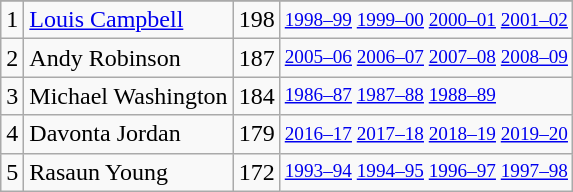<table class="wikitable">
<tr>
</tr>
<tr>
<td>1</td>
<td><a href='#'>Louis Campbell</a></td>
<td>198</td>
<td style="font-size:80%;"><a href='#'>1998–99</a> <a href='#'>1999–00</a> <a href='#'>2000–01</a> <a href='#'>2001–02</a></td>
</tr>
<tr>
<td>2</td>
<td>Andy Robinson</td>
<td>187</td>
<td style="font-size:80%;"><a href='#'>2005–06</a> <a href='#'>2006–07</a> <a href='#'>2007–08</a> <a href='#'>2008–09</a></td>
</tr>
<tr>
<td>3</td>
<td>Michael Washington</td>
<td>184</td>
<td style="font-size:80%;"><a href='#'>1986–87</a> <a href='#'>1987–88</a> <a href='#'>1988–89</a></td>
</tr>
<tr>
<td>4</td>
<td>Davonta Jordan</td>
<td>179</td>
<td style="font-size:80%;"><a href='#'>2016–17</a> <a href='#'>2017–18</a> <a href='#'>2018–19</a> <a href='#'>2019–20</a></td>
</tr>
<tr>
<td>5</td>
<td>Rasaun Young</td>
<td>172</td>
<td style="font-size:80%;"><a href='#'>1993–94</a> <a href='#'>1994–95</a> <a href='#'>1996–97</a> <a href='#'>1997–98</a></td>
</tr>
</table>
